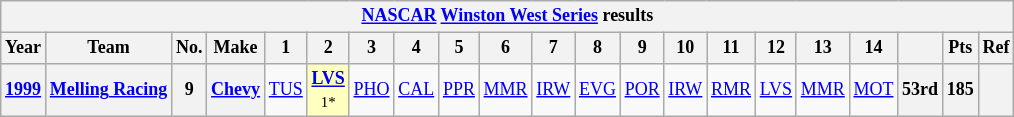<table class="wikitable" style="text-align:center; font-size:75%">
<tr>
<th colspan=27><a href='#'>NASCAR</a> <a href='#'>Winston West Series</a> results</th>
</tr>
<tr>
<th>Year</th>
<th>Team</th>
<th>No.</th>
<th>Make</th>
<th>1</th>
<th>2</th>
<th>3</th>
<th>4</th>
<th>5</th>
<th>6</th>
<th>7</th>
<th>8</th>
<th>9</th>
<th>10</th>
<th>11</th>
<th>12</th>
<th>13</th>
<th>14</th>
<th></th>
<th>Pts</th>
<th>Ref</th>
</tr>
<tr>
<th><a href='#'>1999</a></th>
<th nowrap><a href='#'>Melling Racing</a></th>
<th>9</th>
<th><a href='#'>Chevy</a></th>
<td><a href='#'>TUS</a></td>
<td style="background:#FFFFBF;"><strong><a href='#'>LVS</a></strong> <br><small>1*</small></td>
<td><a href='#'>PHO</a></td>
<td><a href='#'>CAL</a></td>
<td><a href='#'>PPR</a></td>
<td><a href='#'>MMR</a></td>
<td><a href='#'>IRW</a></td>
<td><a href='#'>EVG</a></td>
<td><a href='#'>POR</a></td>
<td><a href='#'>IRW</a></td>
<td><a href='#'>RMR</a></td>
<td><a href='#'>LVS</a></td>
<td><a href='#'>MMR</a></td>
<td><a href='#'>MOT</a></td>
<th>53rd</th>
<th>185</th>
<th></th>
</tr>
</table>
